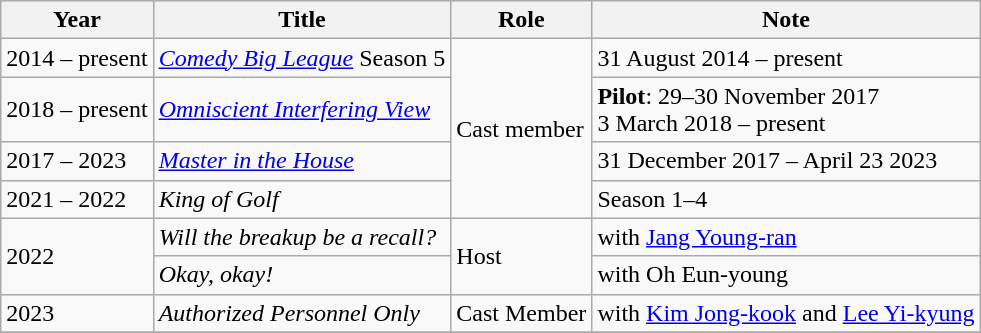<table class="wikitable">
<tr>
<th>Year</th>
<th>Title</th>
<th>Role</th>
<th>Note</th>
</tr>
<tr>
<td>2014 – present</td>
<td><em><a href='#'>Comedy Big League</a></em> Season 5</td>
<td rowspan=4>Cast member</td>
<td>31 August 2014 – present</td>
</tr>
<tr>
<td>2018 – present</td>
<td><em><a href='#'>Omniscient Interfering View</a></em></td>
<td><strong>Pilot</strong>: 29–30 November 2017<br>3 March 2018 – present</td>
</tr>
<tr>
<td>2017 – 2023</td>
<td><em><a href='#'>Master in the House</a></em></td>
<td>31 December 2017 – April 23 2023</td>
</tr>
<tr>
<td>2021 – 2022</td>
<td><em> King of Golf</em></td>
<td>Season 1–4</td>
</tr>
<tr>
<td rowspan=2>2022</td>
<td><em>Will the breakup be a recall?</em></td>
<td rowspan=2>Host</td>
<td>with <a href='#'>Jang Young-ran</a></td>
</tr>
<tr>
<td><em>Okay, okay!</em></td>
<td>with Oh Eun-young </td>
</tr>
<tr>
<td>2023</td>
<td><em>Authorized Personnel Only</em></td>
<td>Cast Member</td>
<td>with <a href='#'>Kim Jong-kook</a> and <a href='#'>Lee Yi-kyung</a></td>
</tr>
<tr>
</tr>
</table>
